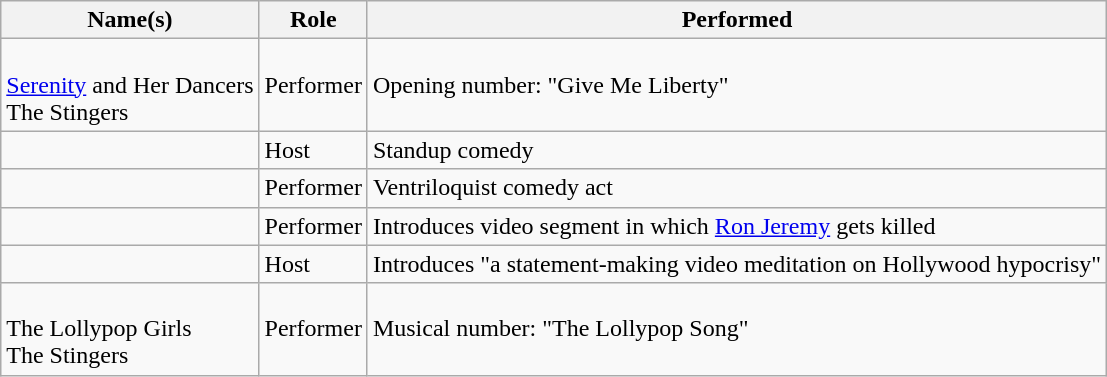<table class="wikitable sortable">
<tr>
<th>Name(s)</th>
<th>Role</th>
<th>Performed</th>
</tr>
<tr>
<td><br><a href='#'>Serenity</a> and Her Dancers<br>The Stingers</td>
<td>Performer</td>
<td>Opening number: "Give Me Liberty"</td>
</tr>
<tr>
<td></td>
<td>Host</td>
<td>Standup comedy</td>
</tr>
<tr>
<td></td>
<td>Performer</td>
<td>Ventriloquist comedy act</td>
</tr>
<tr>
<td></td>
<td>Performer</td>
<td>Introduces video segment in which <a href='#'>Ron Jeremy</a> gets killed</td>
</tr>
<tr>
<td></td>
<td>Host</td>
<td>Introduces  "a statement-making video meditation on Hollywood hypocrisy"</td>
</tr>
<tr>
<td><br>The Lollypop Girls<br>The Stingers</td>
<td>Performer</td>
<td>Musical number: "The Lollypop Song"</td>
</tr>
</table>
